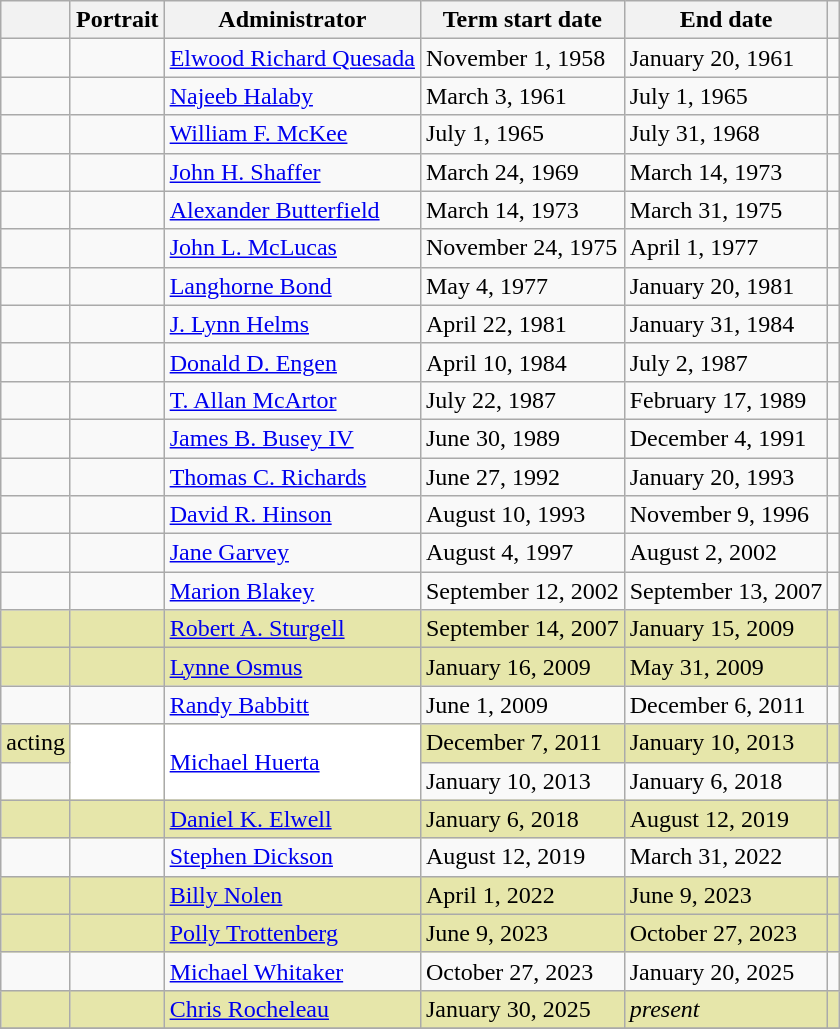<table class="wikitable">
<tr>
<th></th>
<th>Portrait</th>
<th>Administrator</th>
<th>Term start date</th>
<th>End date</th>
<th></th>
</tr>
<tr>
<td></td>
<td></td>
<td><a href='#'>Elwood Richard Quesada</a></td>
<td>November 1, 1958</td>
<td>January 20, 1961</td>
<td></td>
</tr>
<tr>
<td></td>
<td></td>
<td><a href='#'>Najeeb Halaby</a></td>
<td>March 3, 1961</td>
<td>July 1, 1965</td>
<td></td>
</tr>
<tr>
<td></td>
<td></td>
<td><a href='#'>William F. McKee</a></td>
<td>July 1, 1965</td>
<td>July 31, 1968</td>
<td></td>
</tr>
<tr>
<td></td>
<td></td>
<td><a href='#'>John H. Shaffer</a></td>
<td>March 24, 1969</td>
<td>March 14, 1973</td>
<td></td>
</tr>
<tr>
<td></td>
<td></td>
<td><a href='#'>Alexander Butterfield</a></td>
<td>March 14, 1973</td>
<td>March 31, 1975</td>
<td></td>
</tr>
<tr>
<td></td>
<td></td>
<td><a href='#'>John L. McLucas</a></td>
<td nowrap>November 24, 1975</td>
<td>April 1, 1977</td>
<td></td>
</tr>
<tr>
<td></td>
<td></td>
<td><a href='#'>Langhorne Bond</a></td>
<td>May 4, 1977</td>
<td>January 20, 1981</td>
<td></td>
</tr>
<tr>
<td></td>
<td></td>
<td><a href='#'>J. Lynn Helms</a></td>
<td>April 22, 1981</td>
<td>January 31, 1984</td>
<td></td>
</tr>
<tr>
<td></td>
<td></td>
<td><a href='#'>Donald D. Engen</a></td>
<td>April 10, 1984</td>
<td>July 2, 1987</td>
<td></td>
</tr>
<tr>
<td></td>
<td></td>
<td><a href='#'>T. Allan McArtor</a></td>
<td>July 22, 1987</td>
<td>February 17, 1989</td>
<td></td>
</tr>
<tr>
<td></td>
<td></td>
<td><a href='#'>James B. Busey IV</a></td>
<td>June 30, 1989</td>
<td>December 4, 1991</td>
<td></td>
</tr>
<tr>
<td></td>
<td></td>
<td><a href='#'>Thomas C. Richards</a></td>
<td>June 27, 1992</td>
<td>January 20, 1993</td>
<td></td>
</tr>
<tr>
<td></td>
<td></td>
<td><a href='#'>David R. Hinson</a></td>
<td>August 10, 1993</td>
<td>November 9, 1996</td>
<td></td>
</tr>
<tr>
<td></td>
<td></td>
<td><a href='#'>Jane Garvey</a></td>
<td>August 4, 1997</td>
<td>August 2, 2002</td>
<td></td>
</tr>
<tr>
<td></td>
<td></td>
<td><a href='#'>Marion Blakey</a></td>
<td>September 12, 2002</td>
<td nowrap>September 13, 2007</td>
<td></td>
</tr>
<tr bgcolor="#e6e6aa">
<td></td>
<td></td>
<td><a href='#'>Robert A. Sturgell</a></td>
<td nowrap>September 14, 2007</td>
<td>January 15, 2009</td>
<td></td>
</tr>
<tr bgcolor="#e6e6aa">
<td></td>
<td></td>
<td><a href='#'>Lynne Osmus</a></td>
<td>January 16, 2009</td>
<td>May 31, 2009</td>
<td></td>
</tr>
<tr>
<td></td>
<td></td>
<td><a href='#'>Randy Babbitt</a></td>
<td>June 1, 2009</td>
<td>December 6, 2011</td>
<td></td>
</tr>
<tr bgcolor="#e6e6aa">
<td>acting</td>
<td rowspan="2" bgcolor="#ffffff"></td>
<td rowspan="2" bgcolor="#ffffff"><a href='#'>Michael Huerta</a></td>
<td>December 7, 2011</td>
<td>January 10, 2013</td>
<td></td>
</tr>
<tr>
<td></td>
<td>January 10, 2013</td>
<td>January 6, 2018</td>
<td></td>
</tr>
<tr bgcolor="#e6e6aa">
<td></td>
<td></td>
<td><a href='#'>Daniel K. Elwell</a></td>
<td>January 6, 2018</td>
<td>August 12, 2019</td>
<td></td>
</tr>
<tr>
<td></td>
<td></td>
<td><a href='#'>Stephen Dickson</a></td>
<td>August 12, 2019</td>
<td>March 31, 2022</td>
<td></td>
</tr>
<tr bgcolor="#e6e6aa">
<td></td>
<td></td>
<td><a href='#'>Billy Nolen</a></td>
<td>April 1, 2022</td>
<td>June 9, 2023</td>
<td></td>
</tr>
<tr bgcolor="#e6e6aa">
<td></td>
<td></td>
<td><a href='#'>Polly Trottenberg</a></td>
<td>June 9, 2023</td>
<td>October 27, 2023</td>
<td></td>
</tr>
<tr>
<td></td>
<td></td>
<td><a href='#'>Michael Whitaker</a></td>
<td>October 27, 2023</td>
<td>January 20, 2025</td>
<td></td>
</tr>
<tr bgcolor="#e6e6aa">
<td></td>
<td></td>
<td><a href='#'>Chris Rocheleau</a></td>
<td>January 30, 2025</td>
<td><em>present</em></td>
<td></td>
</tr>
<tr>
</tr>
</table>
